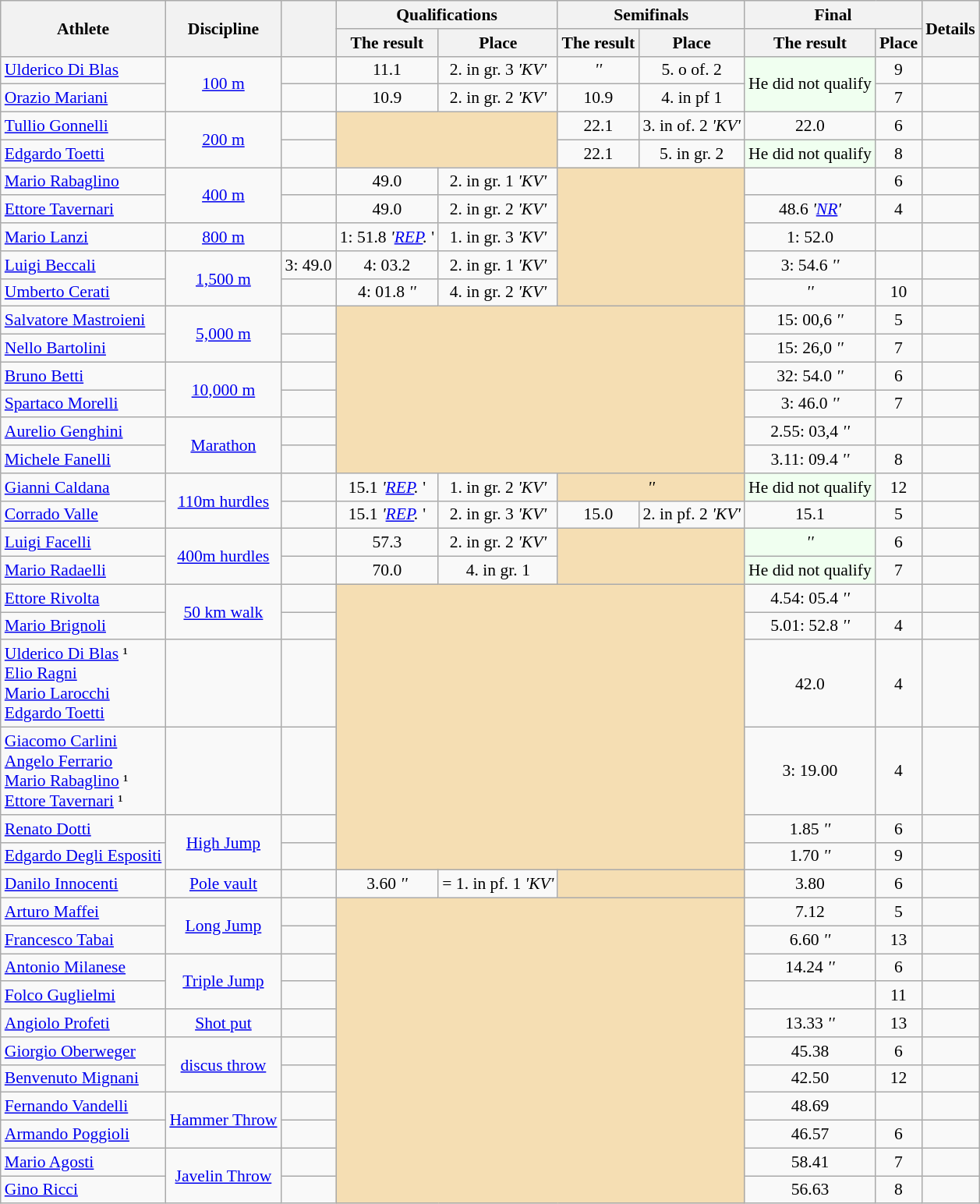<table class=wikitable style="text-align:center; font-size:90%">
<tr>
<th rowspan=2>Athlete</th>
<th rowspan=2>Discipline</th>
<th rowspan=2></th>
<th colspan=2>Qualifications</th>
<th colspan=2>Semifinals</th>
<th colspan=2>Final</th>
<th rowspan=2>Details</th>
</tr>
<tr>
<th>The result</th>
<th>Place</th>
<th>The result</th>
<th>Place</th>
<th>The result</th>
<th>Place</th>
</tr>
<tr>
<td align=left><a href='#'>Ulderico Di Blas</a></td>
<td rowspan=2><a href='#'>100 m</a></td>
<td></td>
<td>11.1</td>
<td>2. in gr. 3 <em> 'KV' </em></td>
<td><em> '' </em></td>
<td>5. o of. 2</td>
<td rowspan=2 bgcolor = "honeydew">He did not qualify</td>
<td>9</td>
<td></td>
</tr>
<tr>
<td align=left><a href='#'>Orazio Mariani</a></td>
<td></td>
<td>10.9</td>
<td>2. in gr. 2 <em> 'KV' </em></td>
<td>10.9</td>
<td>4. in pf 1</td>
<td>7</td>
<td></td>
</tr>
<tr>
<td align=left><a href='#'>Tullio Gonnelli</a></td>
<td rowspan=2><a href='#'>200 m</a></td>
<td></td>
<td rowspan=2 colspan=2 bgcolor = "wheat"></td>
<td>22.1</td>
<td>3. in of. 2 <em> 'KV' </em></td>
<td>22.0</td>
<td>6</td>
<td></td>
</tr>
<tr>
<td align=left><a href='#'>Edgardo Toetti</a></td>
<td></td>
<td>22.1</td>
<td>5. in gr. 2</td>
<td rowspan = "1" bgcolor = "honeydew">He did not qualify</td>
<td>8</td>
<td></td>
</tr>
<tr>
<td align=left><a href='#'>Mario Rabaglino</a></td>
<td rowspan=2><a href='#'>400 m</a></td>
<td></td>
<td>49.0</td>
<td>2. in gr. 1 <em> 'KV' </em></td>
<td rowspan = "5" colspan=2 bgcolor = "wheat"></td>
<td></td>
<td>6</td>
<td></td>
</tr>
<tr>
<td align=left><a href='#'>Ettore Tavernari</a></td>
<td></td>
<td>49.0</td>
<td>2. in gr. 2 <em> 'KV' </em></td>
<td>48.6 <em> '<a href='#'>NR</a>' </em></td>
<td>4</td>
<td></td>
</tr>
<tr>
<td align=left><a href='#'>Mario Lanzi</a></td>
<td><a href='#'>800 m</a></td>
<td></td>
<td>1: 51.8 <em> '<a href='#'>REP</a>.  </em> '</td>
<td>1. in gr. 3 <em> 'KV' </em></td>
<td>1: 52.0</td>
<td></td>
<td></td>
</tr>
<tr>
<td align=left><a href='#'>Luigi Beccali</a></td>
<td rowspan=2><a href='#'>1,500 m</a></td>
<td>3: 49.0</td>
<td>4: 03.2</td>
<td>2. in gr. 1 <em> 'KV' </em></td>
<td>3: 54.6 <em> '' </em></td>
<td></td>
<td></td>
</tr>
<tr>
<td align=left><a href='#'>Umberto Cerati</a></td>
<td></td>
<td>4: 01.8 <em> '' </em></td>
<td>4. in gr. 2 <em> 'KV' </em></td>
<td><em> '' </em></td>
<td>10</td>
<td></td>
</tr>
<tr>
<td align=left><a href='#'>Salvatore Mastroieni</a></td>
<td rowspan=2><a href='#'>5,000 m</a></td>
<td></td>
<td rowspan = "6" colspan = "4" bgcolor = "wheat"></td>
<td>15: 00,6 <em> '' </em></td>
<td>5</td>
<td></td>
</tr>
<tr>
<td align=left><a href='#'>Nello Bartolini</a></td>
<td></td>
<td>15: 26,0 <em> '' </em></td>
<td>7</td>
<td></td>
</tr>
<tr>
<td align=left><a href='#'>Bruno Betti</a></td>
<td rowspan=2><a href='#'>10,000 m</a></td>
<td></td>
<td>32: 54.0 <em> '' </em></td>
<td>6</td>
<td></td>
</tr>
<tr>
<td align=left><a href='#'>Spartaco Morelli</a></td>
<td></td>
<td>3: 46.0 <em> '' </em></td>
<td>7</td>
<td></td>
</tr>
<tr>
<td align=left><a href='#'>Aurelio Genghini</a></td>
<td rowspan=2><a href='#'>Marathon</a></td>
<td></td>
<td>2.55: 03,4 <em> '' </em></td>
<td></td>
<td></td>
</tr>
<tr>
<td align=left><a href='#'>Michele Fanelli</a></td>
<td></td>
<td>3.11: 09.4 <em> '' </em></td>
<td>8</td>
<td></td>
</tr>
<tr>
<td align=left><a href='#'>Gianni Caldana</a></td>
<td rowspan=2><a href='#'>110m hurdles</a></td>
<td></td>
<td>15.1 <em> '<a href='#'>REP</a>.  </em> '</td>
<td>1. in gr. 2 <em> 'KV' </em></td>
<td colspan=2 bgcolor = "wheat"><em> '' </em></td>
<td bgcolor = "honeydew">He did not qualify</td>
<td>12</td>
<td></td>
</tr>
<tr>
<td align=left><a href='#'>Corrado Valle</a></td>
<td></td>
<td>15.1 <em> '<a href='#'>REP</a>.  </em> '</td>
<td>2. in gr. 3 <em> 'KV' </em></td>
<td>15.0</td>
<td>2. in pf. 2 <em> 'KV' </em></td>
<td>15.1</td>
<td>5</td>
<td></td>
</tr>
<tr>
<td align=left><a href='#'>Luigi Facelli</a></td>
<td rowspan=2><a href='#'>400m hurdles</a></td>
<td></td>
<td>57.3</td>
<td>2. in gr. 2 <em> 'KV' </em></td>
<td rowspan=2 colspan=2 bgcolor = "wheat"></td>
<td bgcolor = "honeydew"><em> '' </em></td>
<td>6</td>
<td></td>
</tr>
<tr>
<td align=left><a href='#'>Mario Radaelli</a></td>
<td></td>
<td>70.0</td>
<td>4. in gr. 1</td>
<td bgcolor = "honeydew">He did not qualify</td>
<td>7</td>
<td></td>
</tr>
<tr>
<td align=left><a href='#'>Ettore Rivolta</a></td>
<td rowspan=2><a href='#'>50 km walk</a></td>
<td></td>
<td rowspan = "6" colspan = "4" bgcolor = "wheat"></td>
<td>4.54: 05.4 <em> '' </em></td>
<td></td>
<td></td>
</tr>
<tr>
<td align=left><a href='#'>Mario Brignoli</a></td>
<td></td>
<td>5.01: 52.8 <em> '' </em></td>
<td>4</td>
<td></td>
</tr>
<tr>
<td align = "left"><a href='#'>Ulderico Di Blas</a> ¹ <br> <a href='#'>Elio Ragni</a> <br> <a href='#'>Mario Larocchi</a> <br> <a href='#'>Edgardo Toetti</a></td>
<td align = "center"><a href='#'></a></td>
<td></td>
<td>42.0</td>
<td>4</td>
<td></td>
</tr>
<tr>
<td align = "left"><a href='#'>Giacomo Carlini</a> <br> <a href='#'>Angelo Ferrario</a> <br> <a href='#'>Mario Rabaglino</a> ¹ <br> <a href='#'>Ettore Tavernari</a> ¹</td>
<td align = "center"><a href='#'></a></td>
<td></td>
<td>3: 19.00</td>
<td>4</td>
<td></td>
</tr>
<tr>
<td align = "left"><a href='#'>Renato Dotti</a></td>
<td rowspan=2 align = "center"><a href='#'>High Jump</a></td>
<td></td>
<td>1.85 <em> '' </em></td>
<td>6</td>
<td></td>
</tr>
<tr>
<td align = "left"><a href='#'>Edgardo Degli Espositi</a></td>
<td></td>
<td>1.70 <em> '' </em></td>
<td>9</td>
<td></td>
</tr>
<tr>
<td align=left><a href='#'>Danilo Innocenti</a></td>
<td><a href='#'>Pole vault</a></td>
<td></td>
<td>3.60 <em> '' </em></td>
<td>= 1. in pf. 1 <em> 'KV' </em></td>
<td colspan=2 bgcolor = "wheat"></td>
<td>3.80</td>
<td>6</td>
<td></td>
</tr>
<tr>
<td align=left><a href='#'>Arturo Maffei</a></td>
<td rowspan=2 align = "center"><a href='#'>Long Jump</a></td>
<td></td>
<td rowspan = "11" colspan = "4" bgcolor = "wheat"></td>
<td>7.12</td>
<td>5</td>
<td></td>
</tr>
<tr>
<td align=left><a href='#'>Francesco Tabai</a></td>
<td></td>
<td>6.60 <em> '' </em></td>
<td>13</td>
<td></td>
</tr>
<tr>
<td align=left><a href='#'>Antonio Milanese</a></td>
<td rowspan=2 align = "center"><a href='#'>Triple Jump</a></td>
<td></td>
<td>14.24 <em> '' </em></td>
<td>6</td>
<td></td>
</tr>
<tr>
<td align=left><a href='#'>Folco Guglielmi</a></td>
<td></td>
<td></td>
<td>11</td>
<td></td>
</tr>
<tr>
<td align=left><a href='#'>Angiolo Profeti</a></td>
<td align = "center"><a href='#'>Shot put</a></td>
<td></td>
<td>13.33 <em> '' </em></td>
<td>13</td>
<td></td>
</tr>
<tr>
<td align=left><a href='#'>Giorgio Oberweger</a></td>
<td rowspan=2 align = "center"><a href='#'>discus throw</a></td>
<td></td>
<td>45.38</td>
<td>6</td>
<td></td>
</tr>
<tr>
<td align=left><a href='#'>Benvenuto Mignani</a></td>
<td></td>
<td>42.50</td>
<td>12</td>
<td></td>
</tr>
<tr>
<td align=left><a href='#'>Fernando Vandelli</a></td>
<td rowspan=2 align = "center"><a href='#'>Hammer Throw</a></td>
<td></td>
<td>48.69</td>
<td></td>
<td></td>
</tr>
<tr>
<td align=left><a href='#'>Armando Poggioli</a></td>
<td></td>
<td>46.57</td>
<td>6</td>
<td></td>
</tr>
<tr>
<td align=left><a href='#'>Mario Agosti</a></td>
<td rowspan=2 align = "center"><a href='#'>Javelin Throw</a></td>
<td></td>
<td>58.41</td>
<td>7</td>
<td></td>
</tr>
<tr>
<td align=left><a href='#'>Gino Ricci</a></td>
<td></td>
<td>56.63</td>
<td>8</td>
<td></td>
</tr>
</table>
